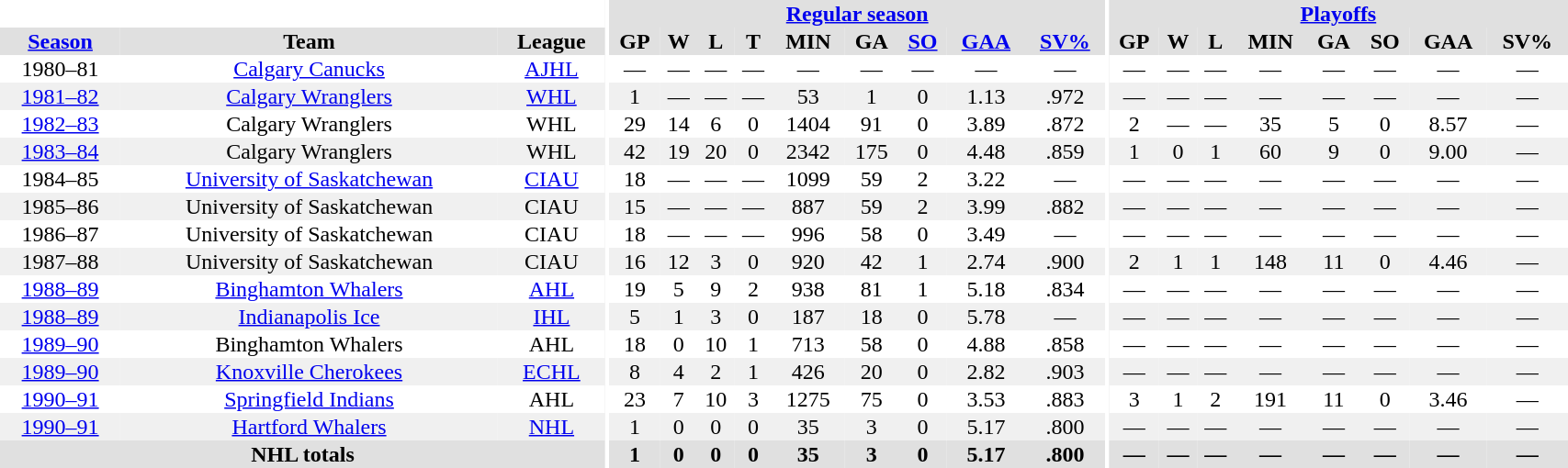<table border="0" cellpadding="1" cellspacing="0" style="width:90%; text-align:center;">
<tr bgcolor="#e0e0e0">
<th colspan="3" bgcolor="#ffffff"></th>
<th rowspan="99" bgcolor="#ffffff"></th>
<th colspan="9" bgcolor="#e0e0e0"><a href='#'>Regular season</a></th>
<th rowspan="99" bgcolor="#ffffff"></th>
<th colspan="8" bgcolor="#e0e0e0"><a href='#'>Playoffs</a></th>
</tr>
<tr bgcolor="#e0e0e0">
<th><a href='#'>Season</a></th>
<th>Team</th>
<th>League</th>
<th>GP</th>
<th>W</th>
<th>L</th>
<th>T</th>
<th>MIN</th>
<th>GA</th>
<th><a href='#'>SO</a></th>
<th><a href='#'>GAA</a></th>
<th><a href='#'>SV%</a></th>
<th>GP</th>
<th>W</th>
<th>L</th>
<th>MIN</th>
<th>GA</th>
<th>SO</th>
<th>GAA</th>
<th>SV%</th>
</tr>
<tr>
<td>1980–81</td>
<td><a href='#'>Calgary Canucks</a></td>
<td><a href='#'>AJHL</a></td>
<td>—</td>
<td>—</td>
<td>—</td>
<td>—</td>
<td>—</td>
<td>—</td>
<td>—</td>
<td>—</td>
<td>—</td>
<td>—</td>
<td>—</td>
<td>—</td>
<td>—</td>
<td>—</td>
<td>—</td>
<td>—</td>
<td>—</td>
</tr>
<tr bgcolor="#f0f0f0">
<td><a href='#'>1981–82</a></td>
<td><a href='#'>Calgary Wranglers</a></td>
<td><a href='#'>WHL</a></td>
<td>1</td>
<td>—</td>
<td>—</td>
<td>—</td>
<td>53</td>
<td>1</td>
<td>0</td>
<td>1.13</td>
<td>.972</td>
<td>—</td>
<td>—</td>
<td>—</td>
<td>—</td>
<td>—</td>
<td>—</td>
<td>—</td>
<td>—</td>
</tr>
<tr>
<td><a href='#'>1982–83</a></td>
<td>Calgary Wranglers</td>
<td>WHL</td>
<td>29</td>
<td>14</td>
<td>6</td>
<td>0</td>
<td>1404</td>
<td>91</td>
<td>0</td>
<td>3.89</td>
<td>.872</td>
<td>2</td>
<td>—</td>
<td>—</td>
<td>35</td>
<td>5</td>
<td>0</td>
<td>8.57</td>
<td>—</td>
</tr>
<tr bgcolor="#f0f0f0">
<td><a href='#'>1983–84</a></td>
<td>Calgary Wranglers</td>
<td>WHL</td>
<td>42</td>
<td>19</td>
<td>20</td>
<td>0</td>
<td>2342</td>
<td>175</td>
<td>0</td>
<td>4.48</td>
<td>.859</td>
<td>1</td>
<td>0</td>
<td>1</td>
<td>60</td>
<td>9</td>
<td>0</td>
<td>9.00</td>
<td>—</td>
</tr>
<tr>
<td>1984–85</td>
<td><a href='#'>University of Saskatchewan</a></td>
<td><a href='#'>CIAU</a></td>
<td>18</td>
<td>—</td>
<td>—</td>
<td>—</td>
<td>1099</td>
<td>59</td>
<td>2</td>
<td>3.22</td>
<td>—</td>
<td>—</td>
<td>—</td>
<td>—</td>
<td>—</td>
<td>—</td>
<td>—</td>
<td>—</td>
<td>—</td>
</tr>
<tr bgcolor="#f0f0f0">
<td>1985–86</td>
<td>University of Saskatchewan</td>
<td>CIAU</td>
<td>15</td>
<td>—</td>
<td>—</td>
<td>—</td>
<td>887</td>
<td>59</td>
<td>2</td>
<td>3.99</td>
<td>.882</td>
<td>—</td>
<td>—</td>
<td>—</td>
<td>—</td>
<td>—</td>
<td>—</td>
<td>—</td>
<td>—</td>
</tr>
<tr>
<td>1986–87</td>
<td>University of Saskatchewan</td>
<td>CIAU</td>
<td>18</td>
<td>—</td>
<td>—</td>
<td>—</td>
<td>996</td>
<td>58</td>
<td>0</td>
<td>3.49</td>
<td>—</td>
<td>—</td>
<td>—</td>
<td>—</td>
<td>—</td>
<td>—</td>
<td>—</td>
<td>—</td>
<td>—</td>
</tr>
<tr bgcolor="#f0f0f0">
<td>1987–88</td>
<td>University of Saskatchewan</td>
<td>CIAU</td>
<td>16</td>
<td>12</td>
<td>3</td>
<td>0</td>
<td>920</td>
<td>42</td>
<td>1</td>
<td>2.74</td>
<td>.900</td>
<td>2</td>
<td>1</td>
<td>1</td>
<td>148</td>
<td>11</td>
<td>0</td>
<td>4.46</td>
<td>—</td>
</tr>
<tr>
<td><a href='#'>1988–89</a></td>
<td><a href='#'>Binghamton Whalers</a></td>
<td><a href='#'>AHL</a></td>
<td>19</td>
<td>5</td>
<td>9</td>
<td>2</td>
<td>938</td>
<td>81</td>
<td>1</td>
<td>5.18</td>
<td>.834</td>
<td>—</td>
<td>—</td>
<td>—</td>
<td>—</td>
<td>—</td>
<td>—</td>
<td>—</td>
<td>—</td>
</tr>
<tr bgcolor="#f0f0f0">
<td><a href='#'>1988–89</a></td>
<td><a href='#'>Indianapolis Ice</a></td>
<td><a href='#'>IHL</a></td>
<td>5</td>
<td>1</td>
<td>3</td>
<td>0</td>
<td>187</td>
<td>18</td>
<td>0</td>
<td>5.78</td>
<td>—</td>
<td>—</td>
<td>—</td>
<td>—</td>
<td>—</td>
<td>—</td>
<td>—</td>
<td>—</td>
<td>—</td>
</tr>
<tr>
<td><a href='#'>1989–90</a></td>
<td>Binghamton Whalers</td>
<td>AHL</td>
<td>18</td>
<td>0</td>
<td>10</td>
<td>1</td>
<td>713</td>
<td>58</td>
<td>0</td>
<td>4.88</td>
<td>.858</td>
<td>—</td>
<td>—</td>
<td>—</td>
<td>—</td>
<td>—</td>
<td>—</td>
<td>—</td>
<td>—</td>
</tr>
<tr bgcolor="#f0f0f0">
<td><a href='#'>1989–90</a></td>
<td><a href='#'>Knoxville Cherokees</a></td>
<td><a href='#'>ECHL</a></td>
<td>8</td>
<td>4</td>
<td>2</td>
<td>1</td>
<td>426</td>
<td>20</td>
<td>0</td>
<td>2.82</td>
<td>.903</td>
<td>—</td>
<td>—</td>
<td>—</td>
<td>—</td>
<td>—</td>
<td>—</td>
<td>—</td>
<td>—</td>
</tr>
<tr>
<td><a href='#'>1990–91</a></td>
<td><a href='#'>Springfield Indians</a></td>
<td>AHL</td>
<td>23</td>
<td>7</td>
<td>10</td>
<td>3</td>
<td>1275</td>
<td>75</td>
<td>0</td>
<td>3.53</td>
<td>.883</td>
<td>3</td>
<td>1</td>
<td>2</td>
<td>191</td>
<td>11</td>
<td>0</td>
<td>3.46</td>
<td>—</td>
</tr>
<tr bgcolor="#f0f0f0">
<td><a href='#'>1990–91</a></td>
<td><a href='#'>Hartford Whalers</a></td>
<td><a href='#'>NHL</a></td>
<td>1</td>
<td>0</td>
<td>0</td>
<td>0</td>
<td>35</td>
<td>3</td>
<td>0</td>
<td>5.17</td>
<td>.800</td>
<td>—</td>
<td>—</td>
<td>—</td>
<td>—</td>
<td>—</td>
<td>—</td>
<td>—</td>
<td>—</td>
</tr>
<tr bgcolor="#e0e0e0">
<th colspan=3>NHL totals</th>
<th>1</th>
<th>0</th>
<th>0</th>
<th>0</th>
<th>35</th>
<th>3</th>
<th>0</th>
<th>5.17</th>
<th>.800</th>
<th>—</th>
<th>—</th>
<th>—</th>
<th>—</th>
<th>—</th>
<th>—</th>
<th>—</th>
<th>—</th>
</tr>
</table>
